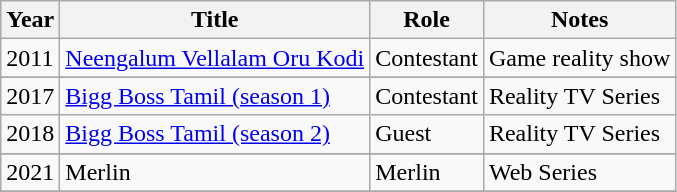<table class="wikitable">
<tr>
<th>Year</th>
<th>Title</th>
<th>Role</th>
<th>Notes</th>
</tr>
<tr>
<td>2011</td>
<td><a href='#'>Neengalum Vellalam Oru Kodi</a></td>
<td>Contestant</td>
<td>Game reality show</td>
</tr>
<tr>
</tr>
<tr>
<td>2017</td>
<td><a href='#'>Bigg Boss Tamil (season 1)</a></td>
<td>Contestant</td>
<td>Reality TV Series</td>
</tr>
<tr>
<td>2018</td>
<td><a href='#'>Bigg Boss Tamil (season 2)</a></td>
<td>Guest</td>
<td>Reality TV Series</td>
</tr>
<tr>
</tr>
<tr>
<td>2021</td>
<td>Merlin</td>
<td>Merlin</td>
<td>Web Series</td>
</tr>
<tr>
</tr>
</table>
